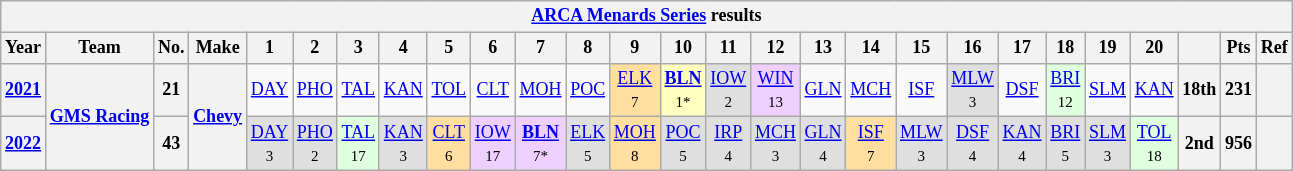<table class="wikitable" style="text-align:center; font-size:75%">
<tr>
<th colspan=27><a href='#'>ARCA Menards Series</a> results</th>
</tr>
<tr>
<th>Year</th>
<th>Team</th>
<th>No.</th>
<th>Make</th>
<th>1</th>
<th>2</th>
<th>3</th>
<th>4</th>
<th>5</th>
<th>6</th>
<th>7</th>
<th>8</th>
<th>9</th>
<th>10</th>
<th>11</th>
<th>12</th>
<th>13</th>
<th>14</th>
<th>15</th>
<th>16</th>
<th>17</th>
<th>18</th>
<th>19</th>
<th>20</th>
<th></th>
<th>Pts</th>
<th>Ref</th>
</tr>
<tr>
<th><a href='#'>2021</a></th>
<th rowspan=2><a href='#'>GMS Racing</a></th>
<th>21</th>
<th rowspan=2><a href='#'>Chevy</a></th>
<td><a href='#'>DAY</a></td>
<td><a href='#'>PHO</a></td>
<td><a href='#'>TAL</a></td>
<td><a href='#'>KAN</a></td>
<td><a href='#'>TOL</a></td>
<td><a href='#'>CLT</a></td>
<td><a href='#'>MOH</a></td>
<td><a href='#'>POC</a></td>
<td style="background:#FFDF9F;"><a href='#'>ELK</a><br><small>7</small></td>
<td style="background:#FFFFBF;"><strong><a href='#'>BLN</a></strong><br><small>1*</small></td>
<td style="background:#DFDFDF;"><a href='#'>IOW</a><br><small>2</small></td>
<td style="background:#EFCFFF;"><a href='#'>WIN</a><br><small>13</small></td>
<td><a href='#'>GLN</a></td>
<td><a href='#'>MCH</a></td>
<td><a href='#'>ISF</a></td>
<td style="background:#DFDFDF;"><a href='#'>MLW</a><br><small>3</small></td>
<td><a href='#'>DSF</a></td>
<td style="background:#DFFFDF;"><a href='#'>BRI</a><br><small>12</small></td>
<td><a href='#'>SLM</a></td>
<td><a href='#'>KAN</a></td>
<th>18th</th>
<th>231</th>
<th></th>
</tr>
<tr>
<th><a href='#'>2022</a></th>
<th>43</th>
<td style="background:#DFDFDF;"><a href='#'>DAY</a><br><small>3</small></td>
<td style="background:#DFDFDF;"><a href='#'>PHO</a><br><small>2</small></td>
<td style="background:#DFFFDF;"><a href='#'>TAL</a><br><small>17</small></td>
<td style="background:#DFDFDF;"><a href='#'>KAN</a><br><small>3</small></td>
<td style="background:#FFDF9F;"><a href='#'>CLT</a><br><small>6</small></td>
<td style="background:#EFCFFF;"><a href='#'>IOW</a><br><small>17</small></td>
<td style="background:#EFCFFF;"><strong><a href='#'>BLN</a></strong><br><small>7*</small></td>
<td style="background:#DFDFDF;"><a href='#'>ELK</a><br><small>5</small></td>
<td style="background:#FFDF9F;"><a href='#'>MOH</a><br><small>8</small></td>
<td style="background:#DFDFDF;"><a href='#'>POC</a><br><small>5</small></td>
<td style="background:#DFDFDF;"><a href='#'>IRP</a><br><small>4</small></td>
<td style="background:#DFDFDF;"><a href='#'>MCH</a><br><small>3</small></td>
<td style="background:#DFDFDF;"><a href='#'>GLN</a><br><small>4</small></td>
<td style="background:#FFDF9F;"><a href='#'>ISF</a><br><small>7</small></td>
<td style="background:#DFDFDF;"><a href='#'>MLW</a><br><small>3</small></td>
<td style="background:#DFDFDF;"><a href='#'>DSF</a><br><small>4</small></td>
<td style="background:#DFDFDF;"><a href='#'>KAN</a><br><small>4</small></td>
<td style="background:#DFDFDF;"><a href='#'>BRI</a><br><small>5</small></td>
<td style="background:#DFDFDF;"><a href='#'>SLM</a><br><small>3</small></td>
<td style="background:#DFFFDF;"><a href='#'>TOL</a><br><small>18</small></td>
<th>2nd</th>
<th>956</th>
<th></th>
</tr>
</table>
